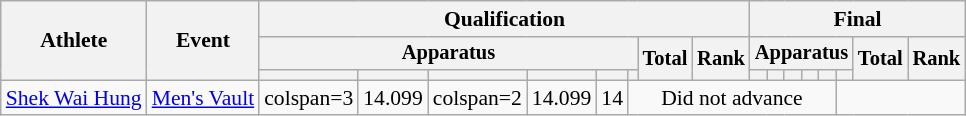<table class="wikitable" style="font-size:90%">
<tr>
<th rowspan=3>Athlete</th>
<th rowspan=3>Event</th>
<th colspan=8>Qualification</th>
<th colspan=8>Final</th>
</tr>
<tr style="font-size:95%">
<th colspan=6>Apparatus</th>
<th rowspan=2>Total</th>
<th rowspan=2>Rank</th>
<th colspan=6>Apparatus</th>
<th rowspan=2>Total</th>
<th rowspan=2>Rank</th>
</tr>
<tr style="font-size:95%">
<th></th>
<th></th>
<th></th>
<th></th>
<th></th>
<th></th>
<th></th>
<th></th>
<th></th>
<th></th>
<th></th>
<th></th>
</tr>
<tr align=center>
<td align=left><a href='#'>Shek Wai Hung</a></td>
<td align=left><a href='#'>Men's Vault</a></td>
<td>colspan=3</td>
<td>14.099</td>
<td>colspan=2</td>
<td>14.099</td>
<td>14</td>
<td colspan=8>Did not advance</td>
</tr>
</table>
